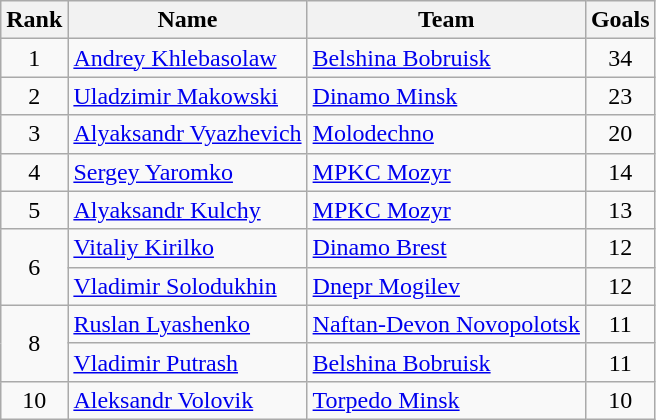<table class="wikitable" style="text-align:left">
<tr>
<th>Rank</th>
<th>Name</th>
<th>Team</th>
<th>Goals</th>
</tr>
<tr>
<td align="center">1</td>
<td> <a href='#'>Andrey Khlebasolaw</a></td>
<td><a href='#'>Belshina Bobruisk</a></td>
<td align="center">34</td>
</tr>
<tr>
<td align="center">2</td>
<td> <a href='#'>Uladzimir Makowski</a></td>
<td><a href='#'>Dinamo Minsk</a></td>
<td align="center">23</td>
</tr>
<tr>
<td align="center">3</td>
<td> <a href='#'>Alyaksandr Vyazhevich</a></td>
<td><a href='#'>Molodechno</a></td>
<td align="center">20</td>
</tr>
<tr>
<td align="center">4</td>
<td> <a href='#'>Sergey Yaromko</a></td>
<td><a href='#'>MPKC Mozyr</a></td>
<td align="center">14</td>
</tr>
<tr>
<td align="center">5</td>
<td> <a href='#'>Alyaksandr Kulchy</a></td>
<td><a href='#'>MPKC Mozyr</a></td>
<td align="center">13</td>
</tr>
<tr>
<td align="center" rowspan="2">6</td>
<td> <a href='#'>Vitaliy Kirilko</a></td>
<td><a href='#'>Dinamo Brest</a></td>
<td align="center">12</td>
</tr>
<tr>
<td> <a href='#'>Vladimir Solodukhin</a></td>
<td><a href='#'>Dnepr Mogilev</a></td>
<td align="center">12</td>
</tr>
<tr>
<td align="center" rowspan="2">8</td>
<td> <a href='#'>Ruslan Lyashenko</a></td>
<td><a href='#'>Naftan-Devon Novopolotsk</a></td>
<td align="center">11</td>
</tr>
<tr>
<td> <a href='#'>Vladimir Putrash</a></td>
<td><a href='#'>Belshina Bobruisk</a></td>
<td align="center">11</td>
</tr>
<tr>
<td align="center">10</td>
<td> <a href='#'>Aleksandr Volovik</a></td>
<td><a href='#'>Torpedo Minsk</a></td>
<td align="center">10</td>
</tr>
</table>
